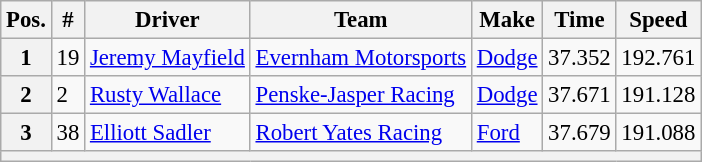<table class="wikitable" style="font-size:95%">
<tr>
<th>Pos.</th>
<th>#</th>
<th>Driver</th>
<th>Team</th>
<th>Make</th>
<th>Time</th>
<th>Speed</th>
</tr>
<tr>
<th>1</th>
<td>19</td>
<td><a href='#'>Jeremy Mayfield</a></td>
<td><a href='#'>Evernham Motorsports</a></td>
<td><a href='#'>Dodge</a></td>
<td>37.352</td>
<td>192.761</td>
</tr>
<tr>
<th>2</th>
<td>2</td>
<td><a href='#'>Rusty Wallace</a></td>
<td><a href='#'>Penske-Jasper Racing</a></td>
<td><a href='#'>Dodge</a></td>
<td>37.671</td>
<td>191.128</td>
</tr>
<tr>
<th>3</th>
<td>38</td>
<td><a href='#'>Elliott Sadler</a></td>
<td><a href='#'>Robert Yates Racing</a></td>
<td><a href='#'>Ford</a></td>
<td>37.679</td>
<td>191.088</td>
</tr>
<tr>
<th colspan="7"></th>
</tr>
</table>
